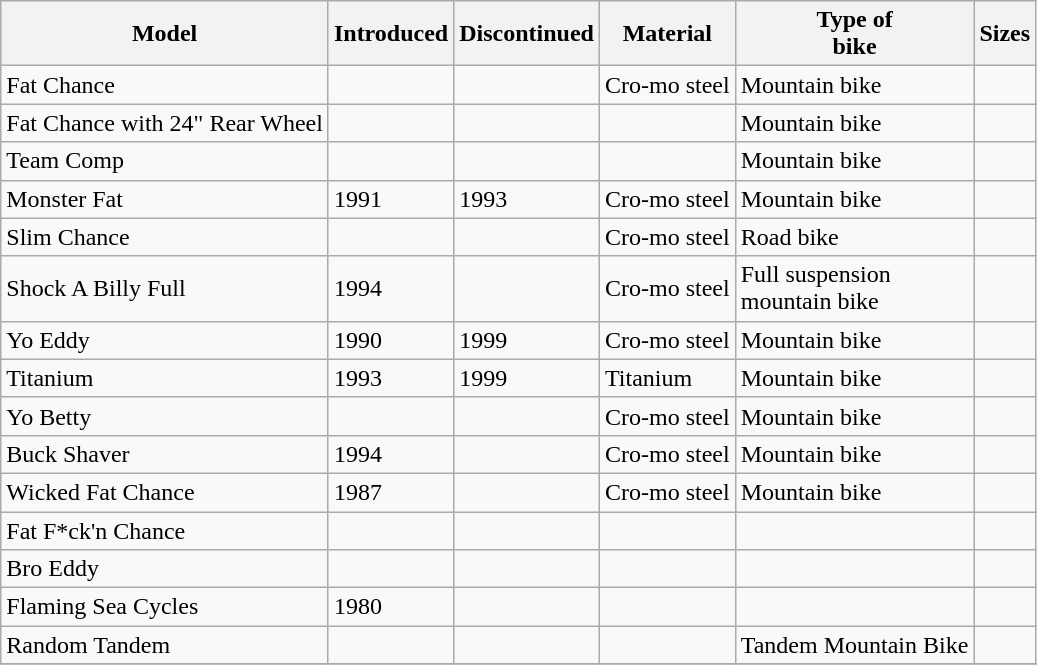<table class="wikitable sortable">
<tr>
<th>Model</th>
<th>Introduced</th>
<th>Discontinued</th>
<th>Material</th>
<th>Type of<br>bike</th>
<th>Sizes</th>
</tr>
<tr>
<td>Fat Chance</td>
<td></td>
<td></td>
<td>Cro-mo steel</td>
<td>Mountain bike</td>
<td></td>
</tr>
<tr>
<td>Fat Chance with 24" Rear Wheel</td>
<td></td>
<td></td>
<td></td>
<td>Mountain bike</td>
<td></td>
</tr>
<tr>
<td>Team Comp </td>
<td></td>
<td></td>
<td></td>
<td>Mountain bike</td>
<td></td>
</tr>
<tr>
<td>Monster Fat</td>
<td>1991</td>
<td>1993</td>
<td>Cro-mo steel</td>
<td>Mountain bike</td>
<td></td>
</tr>
<tr>
<td>Slim Chance</td>
<td></td>
<td></td>
<td>Cro-mo steel</td>
<td>Road bike</td>
<td></td>
</tr>
<tr>
<td>Shock A Billy Full</td>
<td>1994</td>
<td></td>
<td>Cro-mo steel</td>
<td>Full suspension<br>mountain bike</td>
<td></td>
</tr>
<tr>
<td>Yo Eddy</td>
<td>1990</td>
<td>1999</td>
<td>Cro-mo steel</td>
<td>Mountain bike</td>
<td></td>
</tr>
<tr>
<td>Titanium</td>
<td>1993</td>
<td>1999</td>
<td>Titanium</td>
<td>Mountain bike</td>
<td></td>
</tr>
<tr>
<td>Yo Betty</td>
<td></td>
<td></td>
<td>Cro-mo steel</td>
<td>Mountain bike</td>
<td></td>
</tr>
<tr>
<td>Buck Shaver</td>
<td>1994</td>
<td></td>
<td>Cro-mo steel</td>
<td>Mountain bike</td>
<td></td>
</tr>
<tr>
<td>Wicked Fat Chance</td>
<td>1987</td>
<td></td>
<td>Cro-mo steel</td>
<td>Mountain bike</td>
<td></td>
</tr>
<tr>
<td>Fat F*ck'n Chance</td>
<td></td>
<td></td>
<td></td>
<td></td>
<td></td>
</tr>
<tr>
<td>Bro Eddy</td>
<td></td>
<td></td>
<td></td>
<td></td>
<td></td>
</tr>
<tr>
<td>Flaming Sea Cycles</td>
<td>1980</td>
<td></td>
<td></td>
<td></td>
<td></td>
</tr>
<tr>
<td>Random Tandem</td>
<td></td>
<td></td>
<td></td>
<td>Tandem Mountain Bike</td>
<td></td>
</tr>
<tr>
</tr>
</table>
